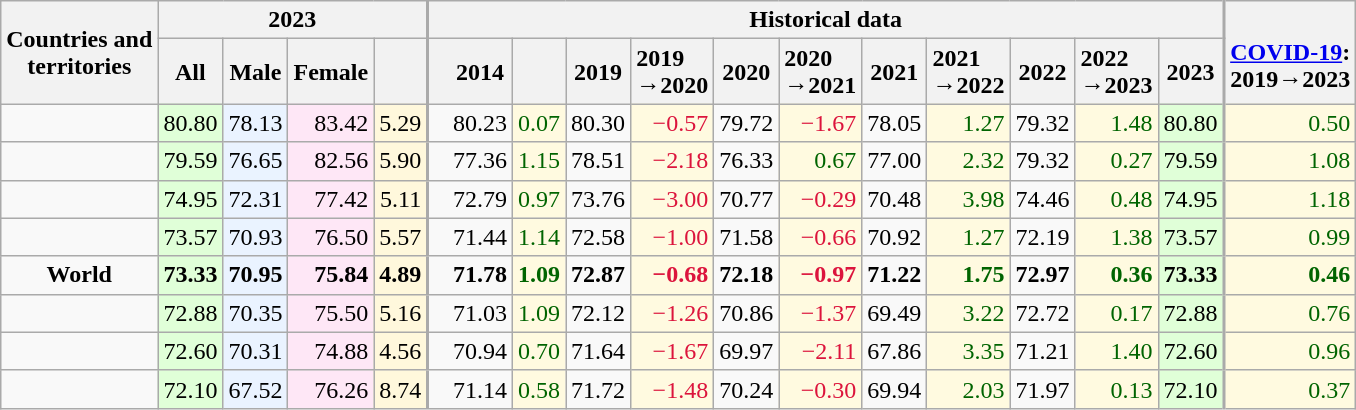<table class="wikitable sortable mw-datatable static-row-numbers sort-under sticky-table-head sticky-table-col1 col1left col2center col3center col4center col5center col6center col8center col10center col12center col14center col16center" style=text-align:right;>
<tr class="sortbottom static-row-header">
<th rowspan=2 style="vertical-align:middle;">Countries and<br>territories</th>
<th colspan=4>2023</th>
<th colspan=11 style="border-left-width:2px;">Historical data</th>
<th rowspan=2 style="border-left-width:2px; text-align:middle;"><br><a href='#'>COVID-19</a>:<br>2019→2023</th>
</tr>
<tr class="sortbottom static-row-header">
<th style="vertical-align:middle;" class=sticky-table-none>All</th>
<th style="vertical-align:middle;">Male</th>
<th style="vertical-align:middle;">Female</th>
<th style="vertical-align:middle;"></th>
<th style="border-left-width:2px; vertical-align:middle; padding-left:1em;">2014</th>
<th style="text-align:left;"></th>
<th style="vertical-align:middle;">2019</th>
<th style="text-align:left;">2019<br>→2020</th>
<th style="vertical-align:middle;">2020</th>
<th style="text-align:left;">2020<br>→2021</th>
<th style="vertical-align:middle;">2021</th>
<th style="text-align:left;">2021<br>→2022</th>
<th style="vertical-align:middle;">2022</th>
<th style="text-align:left;">2022<br>→2023</th>
<th style="vertical-align:middle;">2023</th>
</tr>
<tr>
<td></td>
<td style="background:#e0ffd8;">80.80</td>
<td style="background:#eaf3ff;">78.13</td>
<td style="background:#fee7f6;">83.42</td>
<td style="background:#fff8dc;">5.29</td>
<td style="border-left-width:2px; padding-left:1em;">80.23</td>
<td style="background:#fffae0;color:darkgreen;">0.07</td>
<td>80.30</td>
<td style="background:#fffae0;color:crimson;">−0.57</td>
<td>79.72</td>
<td style="background:#fffae0;color:crimson;">−1.67</td>
<td>78.05</td>
<td style="background:#fffae0;color:darkgreen;">1.27</td>
<td>79.32</td>
<td style="background:#fffae0;color:darkgreen;">1.48</td>
<td style="background:#e0ffd8;">80.80</td>
<td style="background:#fffae0;border-left-width:2px;color:darkgreen;">0.50</td>
</tr>
<tr>
<td></td>
<td style="background:#e0ffd8;">79.59</td>
<td style="background:#eaf3ff;">76.65</td>
<td style="background:#fee7f6;">82.56</td>
<td style="background:#fff8dc;">5.90</td>
<td style="border-left-width:2px; padding-left:1em;">77.36</td>
<td style="background:#fffae0;color:darkgreen;">1.15</td>
<td>78.51</td>
<td style="background:#fffae0;color:crimson;">−2.18</td>
<td>76.33</td>
<td style="background:#fffae0;color:darkgreen;">0.67</td>
<td>77.00</td>
<td style="background:#fffae0;color:darkgreen;">2.32</td>
<td>79.32</td>
<td style="background:#fffae0;color:darkgreen;">0.27</td>
<td style="background:#e0ffd8;">79.59</td>
<td style="background:#fffae0;border-left-width:2px;color:darkgreen;">1.08</td>
</tr>
<tr>
<td></td>
<td style="background:#e0ffd8;">74.95</td>
<td style="background:#eaf3ff;">72.31</td>
<td style="background:#fee7f6;">77.42</td>
<td style="background:#fff8dc;">5.11</td>
<td style="border-left-width:2px; padding-left:1em;">72.79</td>
<td style="background:#fffae0;color:darkgreen;">0.97</td>
<td>73.76</td>
<td style="background:#fffae0;color:crimson;">−3.00</td>
<td>70.77</td>
<td style="background:#fffae0;color:crimson;">−0.29</td>
<td>70.48</td>
<td style="background:#fffae0;color:darkgreen;">3.98</td>
<td>74.46</td>
<td style="background:#fffae0;color:darkgreen;">0.48</td>
<td style="background:#e0ffd8;">74.95</td>
<td style="background:#fffae0;border-left-width:2px;color:darkgreen;">1.18</td>
</tr>
<tr>
<td></td>
<td style="background:#e0ffd8;">73.57</td>
<td style="background:#eaf3ff;">70.93</td>
<td style="background:#fee7f6;">76.50</td>
<td style="background:#fff8dc;">5.57</td>
<td style="border-left-width:2px; padding-left:1em;">71.44</td>
<td style="background:#fffae0;color:darkgreen;">1.14</td>
<td>72.58</td>
<td style="background:#fffae0;color:crimson;">−1.00</td>
<td>71.58</td>
<td style="background:#fffae0;color:crimson;">−0.66</td>
<td>70.92</td>
<td style="background:#fffae0;color:darkgreen;">1.27</td>
<td>72.19</td>
<td style="background:#fffae0;color:darkgreen;">1.38</td>
<td style="background:#e0ffd8;">73.57</td>
<td style="background:#fffae0;border-left-width:2px;color:darkgreen;">0.99</td>
</tr>
<tr class=static-row-header>
<td style="text-align:center;"><strong>World</strong></td>
<td style="background:#e0ffd8;"><strong>73.33</strong></td>
<td style="background:#eaf3ff;"><strong>70.95</strong></td>
<td style="background:#fee7f6;"><strong>75.84</strong></td>
<td style="background:#fff8dc;"><strong>4.89</strong></td>
<td style="border-left-width:2px;padding-left:1em;"><strong>71.78</strong></td>
<td style="background:#fffae0;color:darkgreen;"><strong>1.09</strong></td>
<td><strong>72.87</strong></td>
<td style="background:#fffae0;color:crimson;"><strong>−0.68</strong></td>
<td><strong>72.18</strong></td>
<td style="background:#fffae0;color:crimson;"><strong>−0.97</strong></td>
<td><strong>71.22</strong></td>
<td style="background:#fffae0;color:darkgreen;"><strong>1.75</strong></td>
<td><strong>72.97</strong></td>
<td style="background:#fffae0;color:darkgreen;"><strong>0.36</strong></td>
<td style="background:#e0ffd8;"><strong>73.33</strong></td>
<td style="background:#fffae0;border-left-width:2px;color:darkgreen;"><strong>0.46</strong></td>
</tr>
<tr>
<td></td>
<td style="background:#e0ffd8;">72.88</td>
<td style="background:#eaf3ff;">70.35</td>
<td style="background:#fee7f6;">75.50</td>
<td style="background:#fff8dc;">5.16</td>
<td style="border-left-width:2px; padding-left:1em;">71.03</td>
<td style="background:#fffae0;color:darkgreen;">1.09</td>
<td>72.12</td>
<td style="background:#fffae0;color:crimson;">−1.26</td>
<td>70.86</td>
<td style="background:#fffae0;color:crimson;">−1.37</td>
<td>69.49</td>
<td style="background:#fffae0;color:darkgreen;">3.22</td>
<td>72.72</td>
<td style="background:#fffae0;color:darkgreen;">0.17</td>
<td style="background:#e0ffd8;">72.88</td>
<td style="background:#fffae0;border-left-width:2px;color:darkgreen;">0.76</td>
</tr>
<tr>
<td></td>
<td style="background:#e0ffd8;">72.60</td>
<td style="background:#eaf3ff;">70.31</td>
<td style="background:#fee7f6;">74.88</td>
<td style="background:#fff8dc;">4.56</td>
<td style="border-left-width:2px; padding-left:1em;">70.94</td>
<td style="background:#fffae0;color:darkgreen;">0.70</td>
<td>71.64</td>
<td style="background:#fffae0;color:crimson;">−1.67</td>
<td>69.97</td>
<td style="background:#fffae0;color:crimson;">−2.11</td>
<td>67.86</td>
<td style="background:#fffae0;color:darkgreen;">3.35</td>
<td>71.21</td>
<td style="background:#fffae0;color:darkgreen;">1.40</td>
<td style="background:#e0ffd8;">72.60</td>
<td style="background:#fffae0;border-left-width:2px;color:darkgreen;">0.96</td>
</tr>
<tr>
<td></td>
<td style="background:#e0ffd8;">72.10</td>
<td style="background:#eaf3ff;">67.52</td>
<td style="background:#fee7f6;">76.26</td>
<td style="background:#fff8dc;">8.74</td>
<td style="border-left-width:2px; padding-left:1em;">71.14</td>
<td style="background:#fffae0;color:darkgreen;">0.58</td>
<td>71.72</td>
<td style="background:#fffae0;color:crimson;">−1.48</td>
<td>70.24</td>
<td style="background:#fffae0;color:crimson;">−0.30</td>
<td>69.94</td>
<td style="background:#fffae0;color:darkgreen;">2.03</td>
<td>71.97</td>
<td style="background:#fffae0;color:darkgreen;">0.13</td>
<td style="background:#e0ffd8;">72.10</td>
<td style="background:#fffae0;border-left-width:2px;color:darkgreen;">0.37</td>
</tr>
</table>
